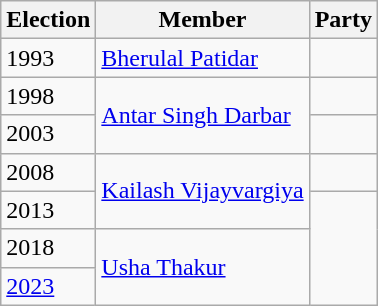<table class="wikitable sortable">
<tr>
<th>Election</th>
<th>Member</th>
<th colspan=2>Party</th>
</tr>
<tr>
<td>1993</td>
<td><a href='#'>Bherulal Patidar</a></td>
<td></td>
</tr>
<tr>
<td>1998</td>
<td rowspan="2"><a href='#'>Antar Singh Darbar</a></td>
<td></td>
</tr>
<tr>
<td>2003</td>
</tr>
<tr>
<td>2008</td>
<td rowspan="2"><a href='#'>Kailash Vijayvargiya</a></td>
<td></td>
</tr>
<tr>
<td>2013</td>
</tr>
<tr>
<td>2018</td>
<td rowspan="2"><a href='#'>Usha Thakur</a></td>
</tr>
<tr>
<td><a href='#'>2023</a></td>
</tr>
</table>
